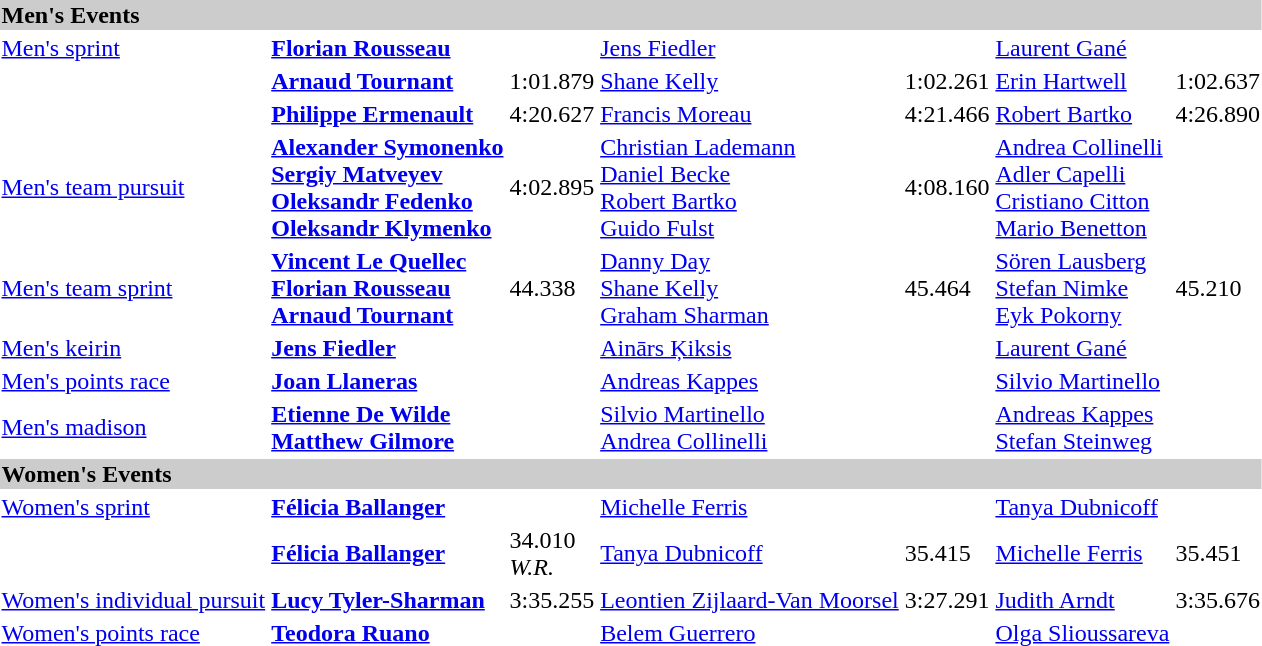<table>
<tr bgcolor="#cccccc">
<td colspan=7><strong>Men's Events</strong></td>
</tr>
<tr>
<td><a href='#'>Men's sprint</a> <br></td>
<td><strong><a href='#'>Florian Rousseau</a></strong><br></td>
<td></td>
<td><a href='#'>Jens Fiedler</a><br></td>
<td></td>
<td><a href='#'>Laurent Gané</a><br></td>
<td></td>
</tr>
<tr>
<td><br></td>
<td><strong><a href='#'>Arnaud Tournant</a></strong><br></td>
<td>1:01.879</td>
<td><a href='#'>Shane Kelly</a><br></td>
<td>1:02.261</td>
<td><a href='#'>Erin Hartwell</a><br></td>
<td>1:02.637</td>
</tr>
<tr>
<td><br></td>
<td><strong><a href='#'>Philippe Ermenault</a></strong><br></td>
<td>4:20.627</td>
<td><a href='#'>Francis Moreau</a><br></td>
<td>4:21.466</td>
<td><a href='#'>Robert Bartko</a><br></td>
<td>4:26.890</td>
</tr>
<tr>
<td><a href='#'>Men's team pursuit</a><br></td>
<td><strong><a href='#'>Alexander Symonenko</a><br><a href='#'>Sergiy Matveyev</a><br><a href='#'>Oleksandr Fedenko</a><br><a href='#'>Oleksandr Klymenko</a></strong><br></td>
<td>4:02.895</td>
<td><a href='#'>Christian Lademann</a><br><a href='#'>Daniel Becke</a><br><a href='#'>Robert Bartko</a><br><a href='#'>Guido Fulst</a><br></td>
<td>4:08.160</td>
<td><a href='#'>Andrea Collinelli</a><br><a href='#'>Adler Capelli</a><br><a href='#'>Cristiano Citton</a><br><a href='#'>Mario Benetton</a><br></td>
<td></td>
</tr>
<tr>
<td><a href='#'>Men's team sprint</a><br></td>
<td><strong><a href='#'>Vincent Le Quellec</a><br><a href='#'>Florian Rousseau</a><br><a href='#'>Arnaud Tournant</a></strong><br></td>
<td>44.338</td>
<td><a href='#'>Danny Day</a><br><a href='#'>Shane Kelly</a><br><a href='#'>Graham Sharman</a><br></td>
<td>45.464</td>
<td><a href='#'>Sören Lausberg</a><br><a href='#'>Stefan Nimke</a><br><a href='#'>Eyk Pokorny</a><br></td>
<td>45.210</td>
</tr>
<tr>
<td><a href='#'>Men's keirin</a><br></td>
<td><strong><a href='#'>Jens Fiedler</a></strong><br></td>
<td></td>
<td><a href='#'>Ainārs Ķiksis</a><br></td>
<td></td>
<td><a href='#'>Laurent Gané</a><br></td>
<td></td>
</tr>
<tr>
<td><a href='#'>Men's points race</a><br></td>
<td><strong><a href='#'>Joan Llaneras</a></strong><br></td>
<td></td>
<td><a href='#'>Andreas Kappes</a><br></td>
<td></td>
<td><a href='#'>Silvio Martinello</a><br></td>
<td></td>
</tr>
<tr>
<td><a href='#'>Men's madison</a><br></td>
<td><strong><a href='#'>Etienne De Wilde</a></strong><br><strong><a href='#'>Matthew Gilmore</a></strong><br></td>
<td></td>
<td><a href='#'>Silvio Martinello</a><br><a href='#'>Andrea Collinelli</a><br></td>
<td></td>
<td><a href='#'>Andreas Kappes</a><br><a href='#'>Stefan Steinweg</a><br></td>
<td></td>
</tr>
<tr bgcolor="#cccccc">
<td colspan=7><strong>Women's Events</strong></td>
</tr>
<tr>
<td><a href='#'>Women's sprint</a> <br></td>
<td><strong><a href='#'>Félicia Ballanger</a></strong><br></td>
<td></td>
<td><a href='#'>Michelle Ferris</a><br></td>
<td></td>
<td><a href='#'>Tanya Dubnicoff</a><br></td>
<td></td>
</tr>
<tr>
<td><br></td>
<td><strong><a href='#'>Félicia Ballanger</a></strong><br></td>
<td>34.010<br><em>W.R.</em></td>
<td><a href='#'>Tanya Dubnicoff</a><br></td>
<td>35.415</td>
<td><a href='#'>Michelle Ferris</a><br></td>
<td>35.451</td>
</tr>
<tr>
<td><a href='#'>Women's individual pursuit</a><br></td>
<td><strong><a href='#'>Lucy Tyler-Sharman</a></strong><br></td>
<td>3:35.255</td>
<td><a href='#'>Leontien Zijlaard-Van Moorsel</a><br></td>
<td>3:27.291</td>
<td><a href='#'>Judith Arndt</a><br></td>
<td>3:35.676</td>
</tr>
<tr>
<td><a href='#'>Women's points race</a><br></td>
<td><strong><a href='#'>Teodora Ruano</a></strong><br></td>
<td></td>
<td><a href='#'>Belem Guerrero</a><br></td>
<td></td>
<td><a href='#'>Olga Slioussareva</a><br></td>
<td></td>
</tr>
<tr>
</tr>
</table>
